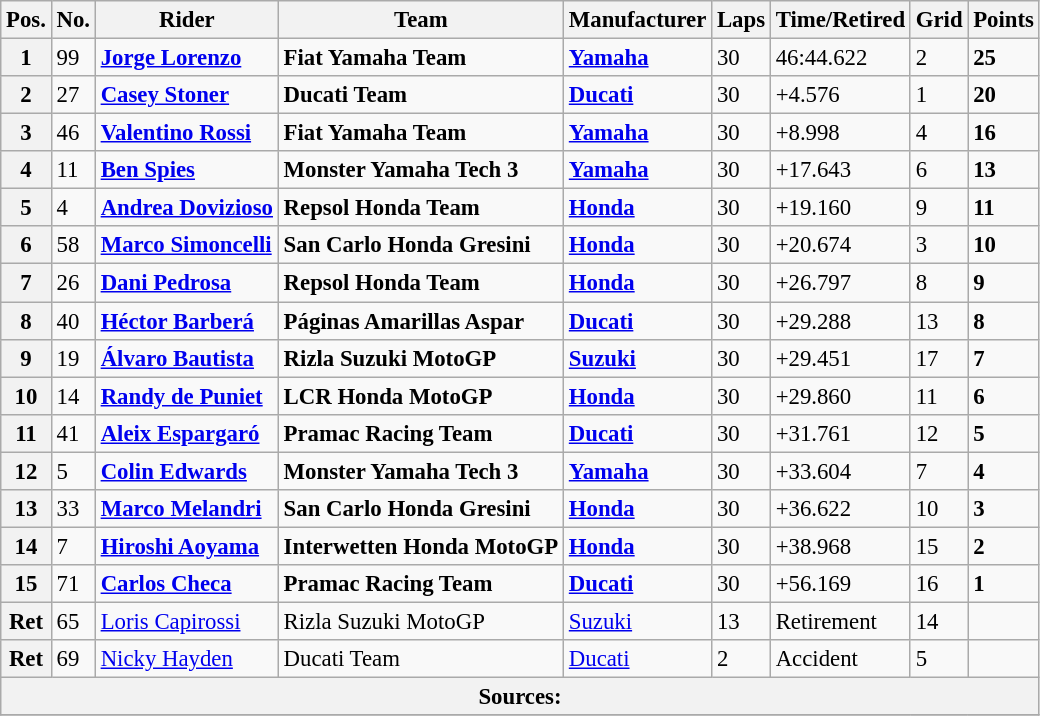<table class="wikitable" style="font-size: 95%;">
<tr>
<th>Pos.</th>
<th>No.</th>
<th>Rider</th>
<th>Team</th>
<th>Manufacturer</th>
<th>Laps</th>
<th>Time/Retired</th>
<th>Grid</th>
<th>Points</th>
</tr>
<tr>
<th>1</th>
<td>99</td>
<td> <strong><a href='#'>Jorge Lorenzo</a></strong></td>
<td><strong>Fiat Yamaha Team</strong></td>
<td><strong><a href='#'>Yamaha</a></strong></td>
<td>30</td>
<td>46:44.622</td>
<td>2</td>
<td><strong>25</strong></td>
</tr>
<tr>
<th>2</th>
<td>27</td>
<td> <strong><a href='#'>Casey Stoner</a></strong></td>
<td><strong>Ducati Team</strong></td>
<td><strong><a href='#'>Ducati</a></strong></td>
<td>30</td>
<td>+4.576</td>
<td>1</td>
<td><strong>20</strong></td>
</tr>
<tr>
<th>3</th>
<td>46</td>
<td> <strong><a href='#'>Valentino Rossi</a></strong></td>
<td><strong>Fiat Yamaha Team</strong></td>
<td><strong><a href='#'>Yamaha</a></strong></td>
<td>30</td>
<td>+8.998</td>
<td>4</td>
<td><strong>16</strong></td>
</tr>
<tr>
<th>4</th>
<td>11</td>
<td> <strong><a href='#'>Ben Spies</a></strong></td>
<td><strong>Monster Yamaha Tech 3</strong></td>
<td><strong><a href='#'>Yamaha</a></strong></td>
<td>30</td>
<td>+17.643</td>
<td>6</td>
<td><strong>13</strong></td>
</tr>
<tr>
<th>5</th>
<td>4</td>
<td> <strong><a href='#'>Andrea Dovizioso</a></strong></td>
<td><strong>Repsol Honda Team</strong></td>
<td><strong><a href='#'>Honda</a></strong></td>
<td>30</td>
<td>+19.160</td>
<td>9</td>
<td><strong>11</strong></td>
</tr>
<tr>
<th>6</th>
<td>58</td>
<td> <strong><a href='#'>Marco Simoncelli</a></strong></td>
<td><strong>San Carlo Honda Gresini</strong></td>
<td><strong><a href='#'>Honda</a></strong></td>
<td>30</td>
<td>+20.674</td>
<td>3</td>
<td><strong>10</strong></td>
</tr>
<tr>
<th>7</th>
<td>26</td>
<td> <strong><a href='#'>Dani Pedrosa</a></strong></td>
<td><strong>Repsol Honda Team</strong></td>
<td><strong><a href='#'>Honda</a></strong></td>
<td>30</td>
<td>+26.797</td>
<td>8</td>
<td><strong>9</strong></td>
</tr>
<tr>
<th>8</th>
<td>40</td>
<td> <strong><a href='#'>Héctor Barberá</a></strong></td>
<td><strong>Páginas Amarillas Aspar</strong></td>
<td><strong><a href='#'>Ducati</a></strong></td>
<td>30</td>
<td>+29.288</td>
<td>13</td>
<td><strong>8</strong></td>
</tr>
<tr>
<th>9</th>
<td>19</td>
<td> <strong><a href='#'>Álvaro Bautista</a></strong></td>
<td><strong>Rizla Suzuki MotoGP</strong></td>
<td><strong><a href='#'>Suzuki</a></strong></td>
<td>30</td>
<td>+29.451</td>
<td>17</td>
<td><strong>7</strong></td>
</tr>
<tr>
<th>10</th>
<td>14</td>
<td> <strong><a href='#'>Randy de Puniet</a></strong></td>
<td><strong>LCR Honda MotoGP</strong></td>
<td><strong><a href='#'>Honda</a></strong></td>
<td>30</td>
<td>+29.860</td>
<td>11</td>
<td><strong>6</strong></td>
</tr>
<tr>
<th>11</th>
<td>41</td>
<td> <strong><a href='#'>Aleix Espargaró</a></strong></td>
<td><strong>Pramac Racing Team</strong></td>
<td><strong><a href='#'>Ducati</a></strong></td>
<td>30</td>
<td>+31.761</td>
<td>12</td>
<td><strong>5</strong></td>
</tr>
<tr>
<th>12</th>
<td>5</td>
<td> <strong><a href='#'>Colin Edwards</a></strong></td>
<td><strong>Monster Yamaha Tech 3</strong></td>
<td><strong><a href='#'>Yamaha</a></strong></td>
<td>30</td>
<td>+33.604</td>
<td>7</td>
<td><strong>4</strong></td>
</tr>
<tr>
<th>13</th>
<td>33</td>
<td> <strong><a href='#'>Marco Melandri</a></strong></td>
<td><strong>San Carlo Honda Gresini</strong></td>
<td><strong><a href='#'>Honda</a></strong></td>
<td>30</td>
<td>+36.622</td>
<td>10</td>
<td><strong>3</strong></td>
</tr>
<tr>
<th>14</th>
<td>7</td>
<td> <strong><a href='#'>Hiroshi Aoyama</a></strong></td>
<td><strong>Interwetten Honda MotoGP</strong></td>
<td><strong><a href='#'>Honda</a></strong></td>
<td>30</td>
<td>+38.968</td>
<td>15</td>
<td><strong>2</strong></td>
</tr>
<tr>
<th>15</th>
<td>71</td>
<td> <strong><a href='#'>Carlos Checa</a></strong></td>
<td><strong>Pramac Racing Team</strong></td>
<td><strong><a href='#'>Ducati</a></strong></td>
<td>30</td>
<td>+56.169</td>
<td>16</td>
<td><strong>1</strong></td>
</tr>
<tr>
<th>Ret</th>
<td>65</td>
<td> <a href='#'>Loris Capirossi</a></td>
<td>Rizla Suzuki MotoGP</td>
<td><a href='#'>Suzuki</a></td>
<td>13</td>
<td>Retirement</td>
<td>14</td>
<td></td>
</tr>
<tr>
<th>Ret</th>
<td>69</td>
<td> <a href='#'>Nicky Hayden</a></td>
<td>Ducati Team</td>
<td><a href='#'>Ducati</a></td>
<td>2</td>
<td>Accident</td>
<td>5</td>
<td></td>
</tr>
<tr>
<th colspan=9>Sources: </th>
</tr>
<tr>
</tr>
</table>
